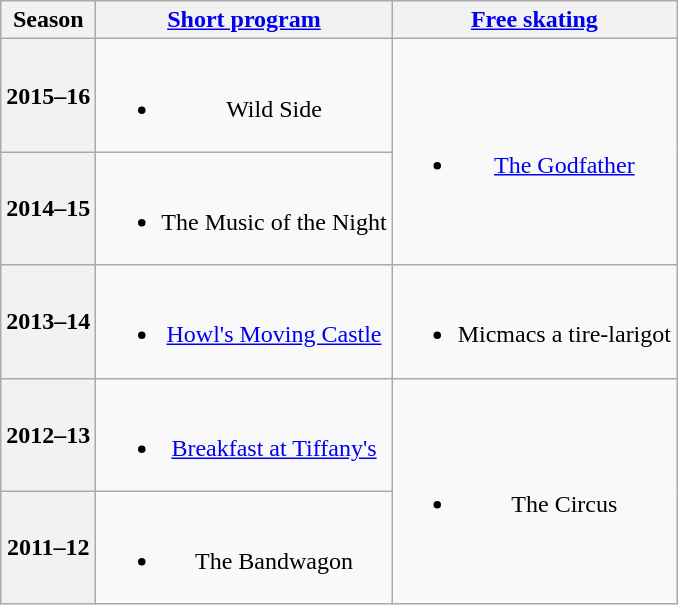<table class=wikitable style=text-align:center>
<tr>
<th>Season</th>
<th><a href='#'>Short program</a></th>
<th><a href='#'>Free skating</a></th>
</tr>
<tr>
<th>2015–16 <br> </th>
<td><br><ul><li>Wild Side <br></li></ul></td>
<td rowspan=2><br><ul><li><a href='#'>The Godfather</a> <br></li></ul></td>
</tr>
<tr>
<th>2014–15 <br> </th>
<td><br><ul><li>The Music of the Night <br></li></ul></td>
</tr>
<tr>
<th>2013–14 <br> </th>
<td><br><ul><li><a href='#'>Howl's Moving Castle</a> <br></li></ul></td>
<td><br><ul><li>Micmacs a tire-larigot <br></li></ul></td>
</tr>
<tr>
<th>2012–13 <br> </th>
<td><br><ul><li><a href='#'>Breakfast at Tiffany's</a> <br></li></ul></td>
<td rowspan=2><br><ul><li>The Circus <br></li></ul></td>
</tr>
<tr>
<th>2011–12 <br> </th>
<td><br><ul><li>The Bandwagon <br></li></ul></td>
</tr>
</table>
